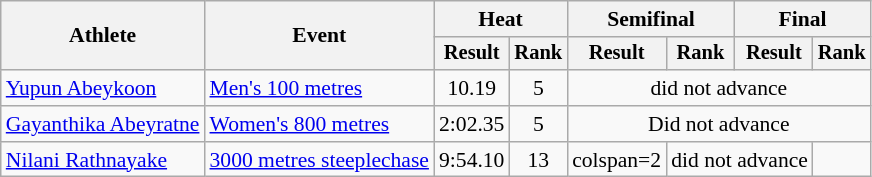<table class="wikitable" style="font-size:90%">
<tr>
<th rowspan="2">Athlete</th>
<th rowspan="2">Event</th>
<th colspan="2">Heat</th>
<th colspan="2">Semifinal</th>
<th colspan="2">Final</th>
</tr>
<tr style="font-size:95%">
<th>Result</th>
<th>Rank</th>
<th>Result</th>
<th>Rank</th>
<th>Result</th>
<th>Rank</th>
</tr>
<tr align=center>
<td align=left><a href='#'>Yupun Abeykoon</a></td>
<td align=left><a href='#'>Men's 100 metres</a></td>
<td>10.19</td>
<td>5</td>
<td colspan=4>did not advance</td>
</tr>
<tr align=center>
<td align=left><a href='#'>Gayanthika Abeyratne</a></td>
<td align=left><a href='#'>Women's 800 metres</a></td>
<td>2:02.35</td>
<td>5</td>
<td colspan="4">Did not advance</td>
</tr>
<tr align=center>
<td align=left><a href='#'>Nilani Rathnayake</a></td>
<td align=left><a href='#'>3000 metres steeplechase</a></td>
<td>9:54.10</td>
<td>13</td>
<td>colspan=2 </td>
<td colspan=2>did not advance</td>
</tr>
</table>
